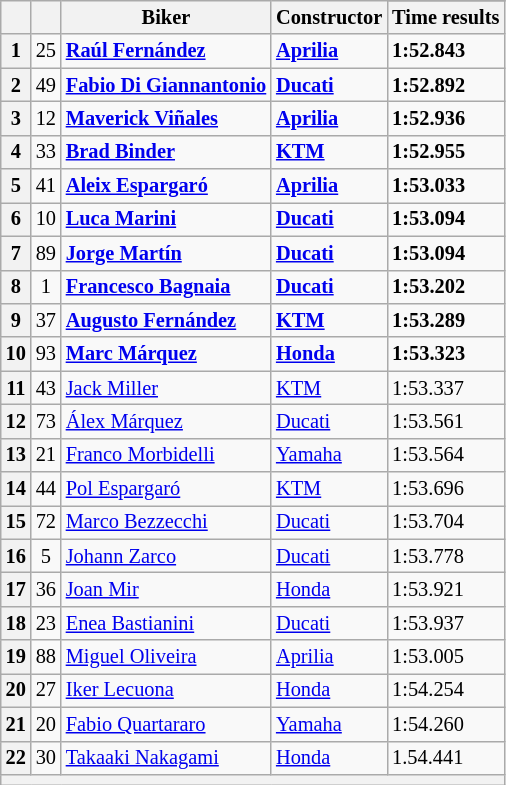<table class="wikitable sortable" style="font-size: 85%;">
<tr>
<th rowspan="2"></th>
<th rowspan="2"></th>
<th rowspan="2">Biker</th>
<th rowspan="2">Constructor</th>
</tr>
<tr>
<th scope="col">Time results</th>
</tr>
<tr>
<th scope="row">1</th>
<td align="center">25</td>
<td><strong> <a href='#'>Raúl Fernández</a></strong></td>
<td><strong><a href='#'>Aprilia</a></strong></td>
<td><strong>1:52.843</strong></td>
</tr>
<tr>
<th scope="row">2</th>
<td align="center">49</td>
<td><strong> <a href='#'>Fabio Di Giannantonio</a></strong></td>
<td><strong><a href='#'>Ducati</a></strong></td>
<td><strong>1:52.892</strong></td>
</tr>
<tr>
<th scope="row">3</th>
<td align="center">12</td>
<td><strong> <a href='#'>Maverick Viñales</a></strong></td>
<td><strong><a href='#'>Aprilia</a></strong></td>
<td><strong>1:52.936</strong></td>
</tr>
<tr>
<th scope="row">4</th>
<td align="center">33</td>
<td><strong> <a href='#'>Brad Binder</a></strong></td>
<td><strong><a href='#'>KTM</a></strong></td>
<td><strong>1:52.955</strong></td>
</tr>
<tr>
<th scope="row">5</th>
<td align="center">41</td>
<td><strong> <a href='#'>Aleix Espargaró</a></strong></td>
<td><strong><a href='#'>Aprilia</a></strong></td>
<td><strong>1:53.033</strong></td>
</tr>
<tr>
<th scope="row">6</th>
<td align="center">10</td>
<td><strong> <a href='#'>Luca Marini</a></strong></td>
<td><strong><a href='#'>Ducati</a></strong></td>
<td><strong>1:53.094</strong></td>
</tr>
<tr>
<th scope="row">7</th>
<td align="center">89</td>
<td><strong> <a href='#'>Jorge Martín</a></strong></td>
<td><strong><a href='#'>Ducati</a></strong></td>
<td><strong>1:53.094</strong></td>
</tr>
<tr>
<th scope="row">8</th>
<td align="center">1</td>
<td><strong> <a href='#'>Francesco Bagnaia</a></strong></td>
<td><strong><a href='#'>Ducati</a></strong></td>
<td><strong>1:53.202</strong></td>
</tr>
<tr>
<th scope="row">9</th>
<td align="center">37</td>
<td><strong> <a href='#'>Augusto Fernández</a></strong></td>
<td><strong><a href='#'>KTM</a></strong></td>
<td><strong>1:53.289</strong></td>
</tr>
<tr>
<th scope="row">10</th>
<td align="center">93</td>
<td><strong> <a href='#'>Marc Márquez</a></strong></td>
<td><strong><a href='#'>Honda</a></strong></td>
<td><strong>1:53.323</strong></td>
</tr>
<tr>
<th scope="row">11</th>
<td align="center">43</td>
<td> <a href='#'>Jack Miller</a></td>
<td><a href='#'>KTM</a></td>
<td>1:53.337</td>
</tr>
<tr>
<th scope="row">12</th>
<td align="center">73</td>
<td> <a href='#'>Álex Márquez</a></td>
<td><a href='#'>Ducati</a></td>
<td>1:53.561</td>
</tr>
<tr>
<th scope="row">13</th>
<td align="center">21</td>
<td> <a href='#'>Franco Morbidelli</a></td>
<td><a href='#'>Yamaha</a></td>
<td>1:53.564</td>
</tr>
<tr>
<th scope="row">14</th>
<td align="center">44</td>
<td> <a href='#'>Pol Espargaró</a></td>
<td><a href='#'>KTM</a></td>
<td>1:53.696</td>
</tr>
<tr>
<th scope="row">15</th>
<td align="center">72</td>
<td> <a href='#'>Marco Bezzecchi</a></td>
<td><a href='#'>Ducati</a></td>
<td>1:53.704</td>
</tr>
<tr>
<th scope="row">16</th>
<td align="center">5</td>
<td> <a href='#'>Johann Zarco</a></td>
<td><a href='#'>Ducati</a></td>
<td>1:53.778</td>
</tr>
<tr>
<th scope="row">17</th>
<td align="center">36</td>
<td> <a href='#'>Joan Mir</a></td>
<td><a href='#'>Honda</a></td>
<td>1:53.921</td>
</tr>
<tr>
<th scope="row">18</th>
<td align="center">23</td>
<td> <a href='#'>Enea Bastianini</a></td>
<td><a href='#'>Ducati</a></td>
<td>1:53.937</td>
</tr>
<tr>
<th scope="row">19</th>
<td align="center">88</td>
<td> <a href='#'>Miguel Oliveira</a></td>
<td><a href='#'>Aprilia</a></td>
<td>1:53.005</td>
</tr>
<tr>
<th scope="row">20</th>
<td align="center">27</td>
<td> <a href='#'>Iker Lecuona</a></td>
<td><a href='#'>Honda</a></td>
<td>1:54.254</td>
</tr>
<tr>
<th scope="row">21</th>
<td align="center">20</td>
<td> <a href='#'>Fabio Quartararo</a></td>
<td><a href='#'>Yamaha</a></td>
<td>1:54.260</td>
</tr>
<tr>
<th scope="row">22</th>
<td align="center">30</td>
<td> <a href='#'>Takaaki Nakagami</a></td>
<td><a href='#'>Honda</a></td>
<td>1.54.441</td>
</tr>
<tr>
<th colspan="7"></th>
</tr>
</table>
